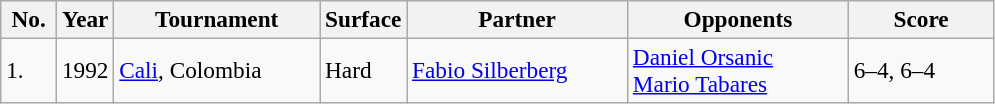<table class="sortable wikitable" style=font-size:97%>
<tr>
<th style="width:30px">No.</th>
<th style="width:30px">Year</th>
<th style="width:130px">Tournament</th>
<th style="width:50px">Surface</th>
<th style="width:140px">Partner</th>
<th style="width:140px">Opponents</th>
<th style="width:90px" class="unsortable">Score</th>
</tr>
<tr>
<td>1.</td>
<td>1992</td>
<td><a href='#'>Cali</a>, Colombia</td>
<td>Hard</td>
<td> <a href='#'>Fabio Silberberg</a></td>
<td> <a href='#'>Daniel Orsanic</a><br> <a href='#'>Mario Tabares</a></td>
<td>6–4, 6–4</td>
</tr>
</table>
